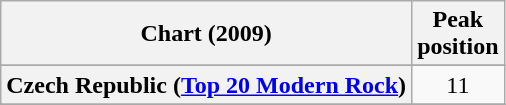<table class="wikitable sortable plainrowheaders" style="text-align:center">
<tr>
<th>Chart (2009)</th>
<th>Peak<br>position</th>
</tr>
<tr>
</tr>
<tr>
<th scope="row">Czech Republic (<a href='#'>Top 20 Modern Rock</a>)</th>
<td>11</td>
</tr>
<tr>
</tr>
<tr>
</tr>
<tr>
</tr>
</table>
